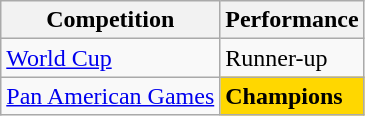<table class="wikitable">
<tr>
<th>Competition</th>
<th>Performance</th>
</tr>
<tr>
<td><a href='#'>World Cup</a></td>
<td>Runner-up</td>
</tr>
<tr>
<td><a href='#'>Pan American Games</a></td>
<td bgcolor = "gold"><strong>Champions</strong></td>
</tr>
</table>
